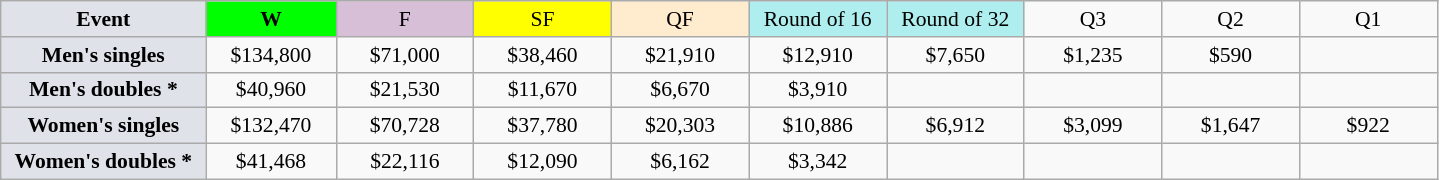<table class=wikitable style=font-size:90%;text-align:center>
<tr>
<td style="width:130px; background:#dfe2e9;"><strong>Event</strong></td>
<td style="width:80px; background:lime;"><strong>W</strong></td>
<td style="width:85px; background:thistle;">F</td>
<td style="width:85px; background:#ff0;">SF</td>
<td style="width:85px; background:#ffebcd;">QF</td>
<td style="width:85px; background:#afeeee;">Round of 16</td>
<td style="width:85px; background:#afeeee;">Round of 32</td>
<td width=85>Q3</td>
<td width=85>Q2</td>
<td width=85>Q1</td>
</tr>
<tr>
<td style="background:#dfe2e9;"><strong>Men's singles</strong></td>
<td>$134,800</td>
<td>$71,000</td>
<td>$38,460</td>
<td>$21,910</td>
<td>$12,910</td>
<td>$7,650</td>
<td>$1,235</td>
<td>$590</td>
<td></td>
</tr>
<tr>
<td style="background:#dfe2e9;"><strong>Men's doubles *</strong></td>
<td>$40,960</td>
<td>$21,530</td>
<td>$11,670</td>
<td>$6,670</td>
<td>$3,910</td>
<td></td>
<td></td>
<td></td>
<td></td>
</tr>
<tr>
<td style="background:#dfe2e9;"><strong>Women's singles</strong></td>
<td>$132,470</td>
<td>$70,728</td>
<td>$37,780</td>
<td>$20,303</td>
<td>$10,886</td>
<td>$6,912</td>
<td>$3,099</td>
<td>$1,647</td>
<td>$922</td>
</tr>
<tr>
<td style="background:#dfe2e9;"><strong>Women's doubles *</strong></td>
<td>$41,468</td>
<td>$22,116</td>
<td>$12,090</td>
<td>$6,162</td>
<td>$3,342</td>
<td></td>
<td></td>
<td></td>
<td></td>
</tr>
</table>
